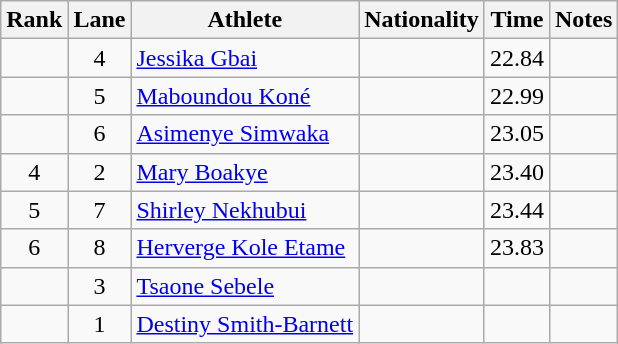<table class="wikitable sortable" style="text-align:center">
<tr>
<th>Rank</th>
<th>Lane</th>
<th>Athlete</th>
<th>Nationality</th>
<th>Time</th>
<th>Notes</th>
</tr>
<tr>
<td></td>
<td>4</td>
<td align="left"><a href='#'>Jessika Gbai</a></td>
<td align=left></td>
<td>22.84</td>
<td></td>
</tr>
<tr>
<td></td>
<td>5</td>
<td align="left"><a href='#'>Maboundou Koné</a></td>
<td align=left></td>
<td>22.99</td>
<td></td>
</tr>
<tr>
<td></td>
<td>6</td>
<td align="left"><a href='#'>Asimenye Simwaka</a></td>
<td align=left></td>
<td>23.05</td>
<td></td>
</tr>
<tr>
<td>4</td>
<td>2</td>
<td align="left"><a href='#'>Mary Boakye</a></td>
<td align=left></td>
<td>23.40</td>
<td></td>
</tr>
<tr>
<td>5</td>
<td>7</td>
<td align="left"><a href='#'>Shirley Nekhubui</a></td>
<td align=left></td>
<td>23.44</td>
<td></td>
</tr>
<tr>
<td>6</td>
<td>8</td>
<td align="left"><a href='#'>Herverge Kole Etame</a></td>
<td align=left></td>
<td>23.83</td>
<td></td>
</tr>
<tr>
<td></td>
<td>3</td>
<td align=left><a href='#'>Tsaone Sebele</a></td>
<td align=left></td>
<td></td>
<td></td>
</tr>
<tr>
<td></td>
<td>1</td>
<td align=left><a href='#'>Destiny Smith-Barnett</a></td>
<td align=left></td>
<td></td>
<td></td>
</tr>
</table>
